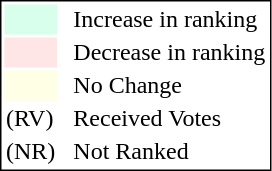<table style="border:1px solid black;">
<tr>
<td style="background:#D8FFEB; width:20px;"></td>
<td> </td>
<td>Increase in ranking</td>
</tr>
<tr>
<td style="background:#FFE6E6; width:20px;"></td>
<td> </td>
<td>Decrease in ranking</td>
</tr>
<tr>
<td style="background:#FFFFE6; width:20px;"></td>
<td> </td>
<td>No Change</td>
</tr>
<tr>
<td>(RV)</td>
<td> </td>
<td>Received Votes</td>
</tr>
<tr>
<td>(NR)</td>
<td> </td>
<td>Not Ranked</td>
</tr>
</table>
